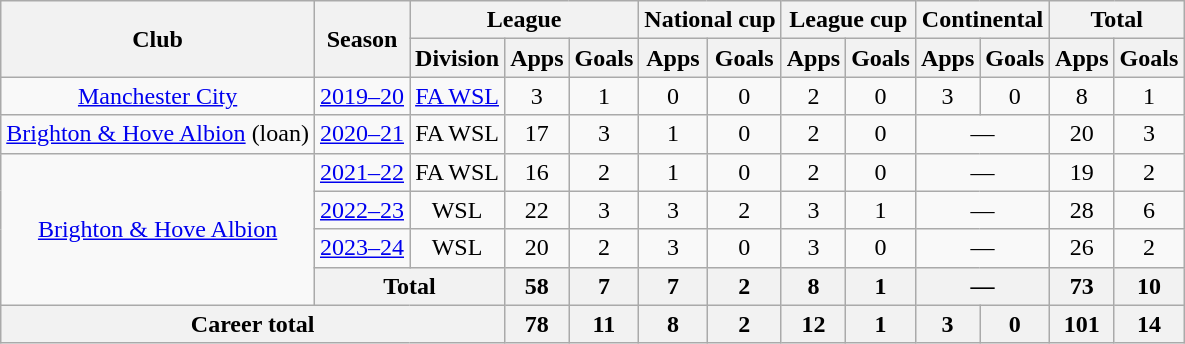<table class="wikitable" style="text-align:center">
<tr>
<th rowspan="2">Club</th>
<th rowspan="2">Season</th>
<th colspan="3">League</th>
<th colspan="2">National cup</th>
<th colspan="2">League cup</th>
<th colspan="2">Continental</th>
<th colspan="2">Total</th>
</tr>
<tr>
<th>Division</th>
<th>Apps</th>
<th>Goals</th>
<th>Apps</th>
<th>Goals</th>
<th>Apps</th>
<th>Goals</th>
<th>Apps</th>
<th>Goals</th>
<th>Apps</th>
<th>Goals</th>
</tr>
<tr>
<td><a href='#'>Manchester City</a></td>
<td><a href='#'>2019–20</a></td>
<td><a href='#'>FA WSL</a></td>
<td>3</td>
<td>1</td>
<td>0</td>
<td>0</td>
<td>2</td>
<td>0</td>
<td>3</td>
<td>0</td>
<td>8</td>
<td>1</td>
</tr>
<tr>
<td><a href='#'>Brighton & Hove Albion</a> (loan)</td>
<td><a href='#'>2020–21</a></td>
<td>FA WSL</td>
<td>17</td>
<td>3</td>
<td>1</td>
<td>0</td>
<td>2</td>
<td>0</td>
<td colspan="2">—</td>
<td>20</td>
<td>3</td>
</tr>
<tr>
<td rowspan="4"><a href='#'>Brighton & Hove Albion</a></td>
<td><a href='#'>2021–22</a></td>
<td>FA WSL</td>
<td>16</td>
<td>2</td>
<td>1</td>
<td>0</td>
<td>2</td>
<td>0</td>
<td colspan="2">—</td>
<td>19</td>
<td>2</td>
</tr>
<tr>
<td><a href='#'>2022–23</a></td>
<td>WSL</td>
<td>22</td>
<td>3</td>
<td>3</td>
<td>2</td>
<td>3</td>
<td>1</td>
<td colspan="2">—</td>
<td>28</td>
<td>6</td>
</tr>
<tr>
<td><a href='#'>2023–24</a></td>
<td>WSL</td>
<td>20</td>
<td>2</td>
<td>3</td>
<td>0</td>
<td>3</td>
<td>0</td>
<td colspan="2">—</td>
<td>26</td>
<td>2</td>
</tr>
<tr>
<th colspan="2">Total</th>
<th>58</th>
<th>7</th>
<th>7</th>
<th>2</th>
<th>8</th>
<th>1</th>
<th colspan="2">—</th>
<th>73</th>
<th>10</th>
</tr>
<tr>
<th colspan="3">Career total</th>
<th>78</th>
<th>11</th>
<th>8</th>
<th>2</th>
<th>12</th>
<th>1</th>
<th>3</th>
<th>0</th>
<th>101</th>
<th>14</th>
</tr>
</table>
